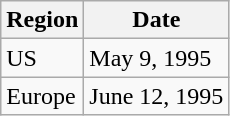<table class="wikitable">
<tr>
<th>Region</th>
<th>Date</th>
</tr>
<tr>
<td>US</td>
<td>May 9, 1995</td>
</tr>
<tr>
<td>Europe</td>
<td>June 12, 1995</td>
</tr>
</table>
